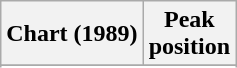<table class="wikitable sortable">
<tr>
<th align="left">Chart (1989)</th>
<th align="center">Peak<br>position</th>
</tr>
<tr>
</tr>
<tr>
</tr>
</table>
